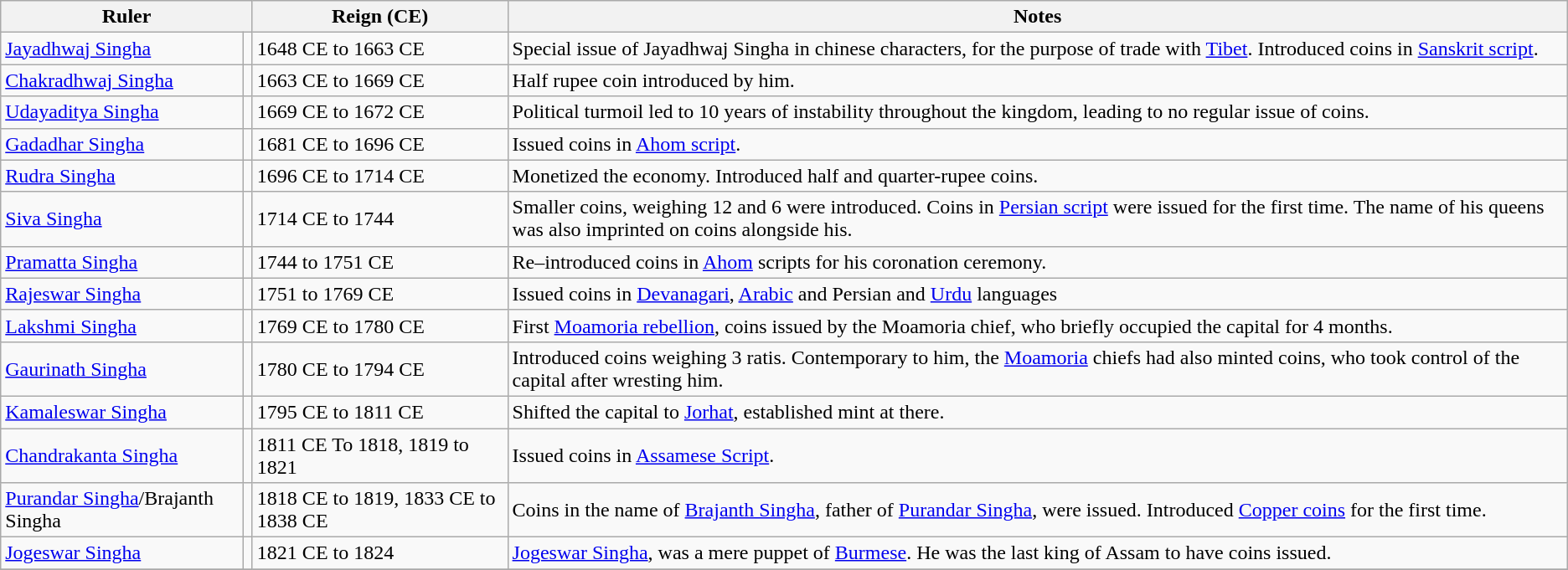<table class="wikitable">
<tr>
<th colspan=2>Ruler</th>
<th>Reign (CE)</th>
<th>Notes</th>
</tr>
<tr>
<td><a href='#'>Jayadhwaj Singha</a></td>
<td></td>
<td>1648 CE to 1663 CE</td>
<td>Special issue of Jayadhwaj Singha in chinese characters, for the purpose of trade with <a href='#'>Tibet</a>. Introduced coins in <a href='#'>Sanskrit script</a>.</td>
</tr>
<tr>
<td><a href='#'>Chakradhwaj Singha</a></td>
<td></td>
<td>1663 CE to 1669 CE</td>
<td>Half rupee coin introduced by him.</td>
</tr>
<tr>
<td><a href='#'>Udayaditya Singha</a></td>
<td></td>
<td>1669 CE to 1672 CE</td>
<td>Political turmoil led to 10 years of instability throughout the kingdom, leading to no regular issue of coins.</td>
</tr>
<tr>
<td><a href='#'>Gadadhar Singha</a></td>
<td></td>
<td>1681 CE to 1696 CE</td>
<td>Issued coins in <a href='#'>Ahom script</a>.</td>
</tr>
<tr>
<td><a href='#'>Rudra Singha</a></td>
<td></td>
<td>1696 CE to 1714 CE</td>
<td>Monetized the economy. Introduced half and quarter-rupee coins.</td>
</tr>
<tr>
<td><a href='#'>Siva Singha</a></td>
<td></td>
<td>1714 CE to 1744</td>
<td>Smaller coins, weighing 12 and 6 were introduced. Coins in <a href='#'>Persian script</a> were issued for the first time. The name of his queens was also imprinted on coins alongside his.</td>
</tr>
<tr>
<td><a href='#'>Pramatta Singha</a></td>
<td></td>
<td>1744 to 1751 CE</td>
<td>Re–introduced coins in <a href='#'>Ahom</a> scripts for his coronation ceremony.</td>
</tr>
<tr>
<td><a href='#'>Rajeswar Singha</a></td>
<td></td>
<td>1751 to 1769 CE</td>
<td>Issued coins in <a href='#'>Devanagari</a>, <a href='#'>Arabic</a> and Persian and <a href='#'>Urdu</a> languages</td>
</tr>
<tr>
<td><a href='#'>Lakshmi Singha</a></td>
<td></td>
<td>1769 CE to 1780 CE</td>
<td>First <a href='#'>Moamoria rebellion</a>, coins issued by the Moamoria chief, who briefly occupied the capital for 4 months.</td>
</tr>
<tr>
<td><a href='#'>Gaurinath Singha</a></td>
<td></td>
<td>1780 CE to 1794 CE</td>
<td>Introduced coins weighing 3 ratis. Contemporary to him, the <a href='#'>Moamoria</a> chiefs had also minted coins, who took control of the capital after wresting him.</td>
</tr>
<tr>
<td><a href='#'>Kamaleswar Singha</a></td>
<td></td>
<td>1795 CE to 1811 CE</td>
<td>Shifted the capital to <a href='#'>Jorhat</a>, established mint at there.</td>
</tr>
<tr>
<td><a href='#'>Chandrakanta Singha</a></td>
<td></td>
<td>1811 CE  To 1818, 1819 to 1821</td>
<td>Issued coins in <a href='#'>Assamese Script</a>.</td>
</tr>
<tr>
<td><a href='#'>Purandar Singha</a>/Brajanth Singha</td>
<td></td>
<td>1818 CE to 1819, 1833 CE to 1838 CE</td>
<td>Coins in the name of <a href='#'>Brajanth Singha</a>, father of <a href='#'>Purandar Singha</a>, were issued. Introduced <a href='#'>Copper coins</a> for the first time.</td>
</tr>
<tr>
<td><a href='#'>Jogeswar Singha</a></td>
<td></td>
<td>1821 CE to 1824</td>
<td><a href='#'>Jogeswar Singha</a>, was a mere puppet of <a href='#'>Burmese</a>. He was the last king of Assam to have coins issued.</td>
</tr>
<tr>
</tr>
</table>
